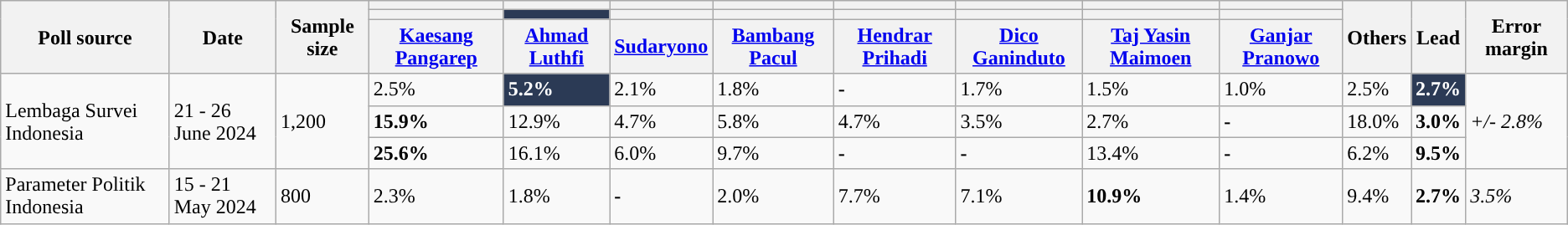<table class="wikitable sortable">
<tr>
<th rowspan="3">Poll source</th>
<th rowspan="3">Date</th>
<th rowspan="3">Sample size</th>
<th></th>
<th></th>
<th></th>
<th></th>
<th></th>
<th></th>
<th></th>
<th></th>
<th rowspan="3">Others</th>
<th rowspan="3">Lead</th>
<th rowspan="3">Error margin</th>
</tr>
<tr>
<th style="background:"></th>
<th style="background:#2B3A55;"></th>
<th style="background:"></th>
<th style="background:"></th>
<th style="background:"></th>
<th style="background:"></th>
<th style="background:"></th>
<th style="background:"></th>
</tr>
<tr>
<th><a href='#'>Kaesang Pangarep</a></th>
<th><a href='#'>Ahmad Luthfi</a></th>
<th><a href='#'>Sudaryono</a></th>
<th><a href='#'>Bambang Pacul</a></th>
<th><a href='#'>Hendrar Prihadi</a></th>
<th><a href='#'>Dico Ganinduto</a></th>
<th><a href='#'>Taj Yasin Maimoen</a></th>
<th><a href='#'>Ganjar Pranowo</a></th>
</tr>
<tr>
<td rowspan="3">Lembaga Survei Indonesia</td>
<td rowspan="3">21 - 26 June 2024</td>
<td rowspan="3">1,200</td>
<td>2.5% </td>
<td style="background:#2B3A55;color:#FFFFFF;"><strong>5.2%</strong> </td>
<td>2.1% </td>
<td>1.8% </td>
<td style="background:#"><strong>-</strong> </td>
<td>1.7% </td>
<td>1.5% </td>
<td>1.0% </td>
<td>2.5% </td>
<td style="background:#2B3A55;color:#FFFFFF;"><strong>2.7%</strong></td>
<td rowspan="3"><em>+/- 2.8%</em></td>
</tr>
<tr>
<td style="background:#"><strong>15.9%</strong> </td>
<td>12.9% </td>
<td>4.7% </td>
<td>5.8% </td>
<td>4.7% </td>
<td>3.5% </td>
<td>2.7% </td>
<td style="background:#"><strong>-</strong> </td>
<td>18.0% </td>
<td style="background:#"><strong>3.0%</strong></td>
</tr>
<tr>
<td style="background:#"><strong>25.6%</strong> </td>
<td>16.1% </td>
<td>6.0% </td>
<td>9.7% </td>
<td style="background:#"><strong>-</strong> </td>
<td style="background:#"><strong>-</strong> </td>
<td>13.4% </td>
<td style="background:#"><strong>-</strong> </td>
<td>6.2% </td>
<td style="background:#"><strong>9.5%</strong></td>
</tr>
<tr>
<td>Parameter Politik Indonesia</td>
<td>15 - 21 May 2024</td>
<td>800</td>
<td>2.3% </td>
<td>1.8% </td>
<td style="background:#"><strong>-</strong> </td>
<td>2.0% </td>
<td>7.7% </td>
<td>7.1% </td>
<td style="background:#"><strong>10.9%</strong> </td>
<td>1.4% </td>
<td>9.4% </td>
<td style="background:#"><strong>2.7%</strong></td>
<td><em>3.5%</em></td>
</tr>
</table>
